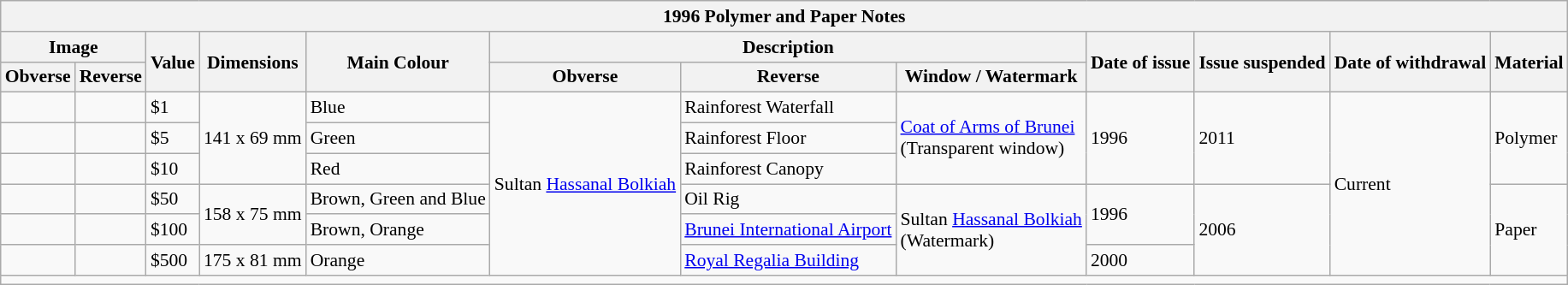<table class="wikitable" style="font-size: 90%">
<tr>
<th colspan="12">1996 Polymer and Paper Notes</th>
</tr>
<tr>
<th colspan="2">Image</th>
<th rowspan="2">Value</th>
<th rowspan="2">Dimensions</th>
<th rowspan="2">Main Colour</th>
<th colspan="3">Description</th>
<th rowspan="2">Date of issue</th>
<th rowspan="2">Issue suspended</th>
<th rowspan="2">Date of withdrawal</th>
<th rowspan="2">Material</th>
</tr>
<tr>
<th>Obverse</th>
<th>Reverse</th>
<th>Obverse</th>
<th>Reverse</th>
<th>Window / Watermark</th>
</tr>
<tr>
<td></td>
<td></td>
<td>$1</td>
<td rowspan=3>141 x 69 mm</td>
<td>Blue</td>
<td rowspan="6">Sultan <a href='#'>Hassanal Bolkiah</a></td>
<td>Rainforest Waterfall</td>
<td rowspan="3"><a href='#'>Coat of Arms of Brunei</a><br>(Transparent window)</td>
<td rowspan=3>1996</td>
<td rowspan=3>2011</td>
<td rowspan=6>Current</td>
<td rowspan=3>Polymer</td>
</tr>
<tr>
<td></td>
<td></td>
<td>$5</td>
<td>Green</td>
<td>Rainforest Floor</td>
</tr>
<tr>
<td></td>
<td></td>
<td>$10</td>
<td>Red</td>
<td>Rainforest Canopy</td>
</tr>
<tr>
<td align="center"></td>
<td align="center"></td>
<td>$50</td>
<td rowspan=2>158 x 75 mm</td>
<td>Brown, Green and Blue</td>
<td>Oil Rig</td>
<td rowspan="3">Sultan <a href='#'>Hassanal Bolkiah</a><br>(Watermark)</td>
<td rowspan=2>1996</td>
<td rowspan=3>2006</td>
<td rowspan=3>Paper</td>
</tr>
<tr>
<td align="center"></td>
<td align="center"></td>
<td>$100</td>
<td>Brown, Orange</td>
<td><a href='#'>Brunei International Airport</a></td>
</tr>
<tr>
<td align="center"></td>
<td align="center"></td>
<td>$500</td>
<td>175 x 81 mm</td>
<td>Orange</td>
<td><a href='#'>Royal Regalia Building</a></td>
<td>2000</td>
</tr>
<tr>
<td colspan="12"></td>
</tr>
</table>
